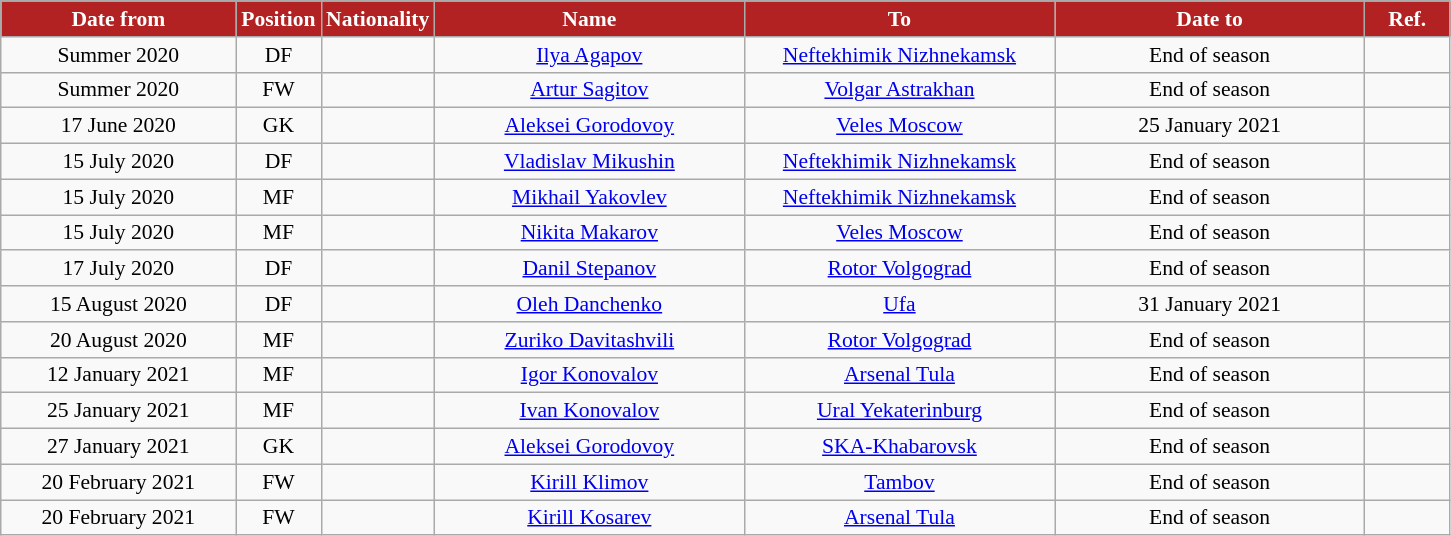<table class="wikitable" style="text-align:center; font-size:90%; ">
<tr>
<th style="background:#B22222; color:white; width:150px;">Date from</th>
<th style="background:#B22222; color:white; width:50px;">Position</th>
<th style="background:#B22222; color:white; width:50px;">Nationality</th>
<th style="background:#B22222; color:white; width:200px;">Name</th>
<th style="background:#B22222; color:white; width:200px;">To</th>
<th style="background:#B22222; color:white; width:200px;">Date to</th>
<th style="background:#B22222; color:white; width:50px;">Ref.</th>
</tr>
<tr>
<td>Summer 2020</td>
<td>DF</td>
<td></td>
<td><a href='#'>Ilya Agapov</a></td>
<td><a href='#'>Neftekhimik Nizhnekamsk</a></td>
<td>End of season</td>
<td></td>
</tr>
<tr>
<td>Summer 2020</td>
<td>FW</td>
<td></td>
<td><a href='#'>Artur Sagitov</a></td>
<td><a href='#'>Volgar Astrakhan</a></td>
<td>End of season</td>
<td></td>
</tr>
<tr>
<td>17 June 2020</td>
<td>GK</td>
<td></td>
<td><a href='#'>Aleksei Gorodovoy</a></td>
<td><a href='#'>Veles Moscow</a></td>
<td>25 January 2021</td>
<td></td>
</tr>
<tr>
<td>15 July 2020</td>
<td>DF</td>
<td></td>
<td><a href='#'>Vladislav Mikushin</a></td>
<td><a href='#'>Neftekhimik Nizhnekamsk</a></td>
<td>End of season</td>
<td></td>
</tr>
<tr>
<td>15 July 2020</td>
<td>MF</td>
<td></td>
<td><a href='#'>Mikhail Yakovlev</a></td>
<td><a href='#'>Neftekhimik Nizhnekamsk</a></td>
<td>End of season</td>
<td></td>
</tr>
<tr>
<td>15 July 2020</td>
<td>MF</td>
<td></td>
<td><a href='#'>Nikita Makarov</a></td>
<td><a href='#'>Veles Moscow</a></td>
<td>End of season</td>
<td></td>
</tr>
<tr>
<td>17 July 2020</td>
<td>DF</td>
<td></td>
<td><a href='#'>Danil Stepanov</a></td>
<td><a href='#'>Rotor Volgograd</a></td>
<td>End of season</td>
<td></td>
</tr>
<tr>
<td>15 August 2020</td>
<td>DF</td>
<td></td>
<td><a href='#'>Oleh Danchenko</a></td>
<td><a href='#'>Ufa</a></td>
<td>31 January 2021</td>
<td></td>
</tr>
<tr>
<td>20 August 2020</td>
<td>MF</td>
<td></td>
<td><a href='#'>Zuriko Davitashvili</a></td>
<td><a href='#'>Rotor Volgograd</a></td>
<td>End of season</td>
<td></td>
</tr>
<tr>
<td>12 January 2021</td>
<td>MF</td>
<td></td>
<td><a href='#'>Igor Konovalov</a></td>
<td><a href='#'>Arsenal Tula</a></td>
<td>End of season</td>
<td></td>
</tr>
<tr>
<td>25 January 2021</td>
<td>MF</td>
<td></td>
<td><a href='#'>Ivan Konovalov</a></td>
<td><a href='#'>Ural Yekaterinburg</a></td>
<td>End of season</td>
<td></td>
</tr>
<tr>
<td>27 January 2021</td>
<td>GK</td>
<td></td>
<td><a href='#'>Aleksei Gorodovoy</a></td>
<td><a href='#'>SKA-Khabarovsk</a></td>
<td>End of season</td>
<td></td>
</tr>
<tr>
<td>20 February 2021</td>
<td>FW</td>
<td></td>
<td><a href='#'>Kirill Klimov</a></td>
<td><a href='#'>Tambov</a></td>
<td>End of season</td>
<td></td>
</tr>
<tr>
<td>20 February 2021</td>
<td>FW</td>
<td></td>
<td><a href='#'>Kirill Kosarev</a></td>
<td><a href='#'>Arsenal Tula</a></td>
<td>End of season</td>
<td></td>
</tr>
</table>
